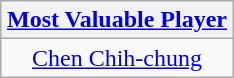<table class=wikitable style="text-align:center; margin:auto">
<tr>
<th><a href='#'>Most Valuable Player</a></th>
</tr>
<tr>
<td> <a href='#'>Chen Chih-chung</a></td>
</tr>
</table>
